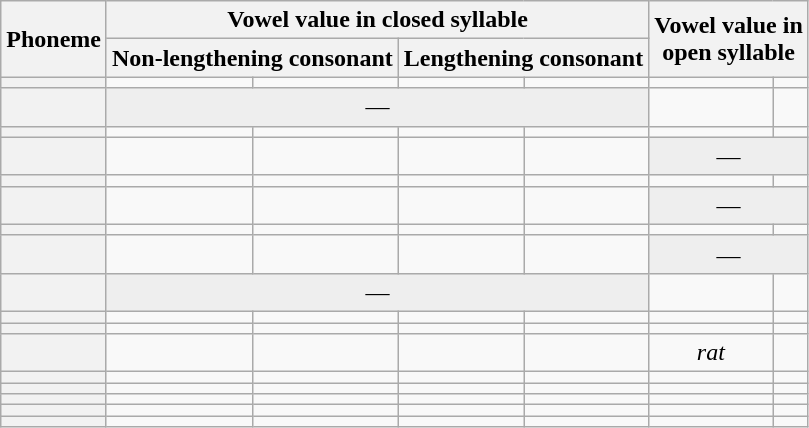<table class="wikitable" style="text-align: center;">
<tr>
<th scope="col" rowspan="2">Phoneme</th>
<th scope="col" colspan="4">Vowel value in closed syllable</th>
<th scope="col" rowspan="2" colspan="2">Vowel value in<br>open syllable</th>
</tr>
<tr>
<th scope="col" colspan="2">Non-lengthening consonant</th>
<th scope="col" colspan="2">Lengthening consonant</th>
</tr>
<tr>
<th scope="row"></th>
<td></td>
<td></td>
<td></td>
<td></td>
<td></td>
<td></td>
</tr>
<tr>
<th scope="row"></th>
<td colspan="4" style="background-color: #EEE;">—</td>
<td></td>
<td></td>
</tr>
<tr>
<th scope="row"></th>
<td></td>
<td></td>
<td></td>
<td></td>
<td></td>
<td></td>
</tr>
<tr>
<th scope="row"></th>
<td></td>
<td></td>
<td></td>
<td></td>
<td colspan="2" bgcolor="#EEEEEE">—</td>
</tr>
<tr>
<th scope="row"></th>
<td></td>
<td></td>
<td></td>
<td></td>
<td></td>
<td></td>
</tr>
<tr>
<th scope="row"></th>
<td></td>
<td></td>
<td></td>
<td></td>
<td colspan="2" bgcolor="#EEEEEE">—</td>
</tr>
<tr>
<th scope="row"></th>
<td></td>
<td></td>
<td></td>
<td></td>
<td></td>
<td></td>
</tr>
<tr>
<th scope="row"></th>
<td></td>
<td></td>
<td></td>
<td></td>
<td colspan="2" bgcolor="#EEEEEE">—</td>
</tr>
<tr>
<th scope="row"></th>
<td colspan="4" style="background-color: #EEE;">—</td>
<td></td>
<td></td>
</tr>
<tr>
<th scope="row"></th>
<td></td>
<td></td>
<td></td>
<td></td>
<td></td>
<td></td>
</tr>
<tr>
<th scope="row"></th>
<td></td>
<td></td>
<td></td>
<td></td>
<td></td>
<td></td>
</tr>
<tr>
<th scope="row"></th>
<td></td>
<td></td>
<td></td>
<td></td>
<td><em>rat</em></td>
<td></td>
</tr>
<tr>
<th scope="row"></th>
<td></td>
<td></td>
<td></td>
<td></td>
<td></td>
<td></td>
</tr>
<tr>
<th scope="row"></th>
<td></td>
<td></td>
<td></td>
<td></td>
<td></td>
<td></td>
</tr>
<tr>
<th scope="row"></th>
<td></td>
<td></td>
<td></td>
<td></td>
<td></td>
<td></td>
</tr>
<tr>
<th scope="row"></th>
<td></td>
<td></td>
<td></td>
<td></td>
<td></td>
<td></td>
</tr>
<tr>
<th scope="row"></th>
<td></td>
<td></td>
<td></td>
<td></td>
<td></td>
<td></td>
</tr>
</table>
